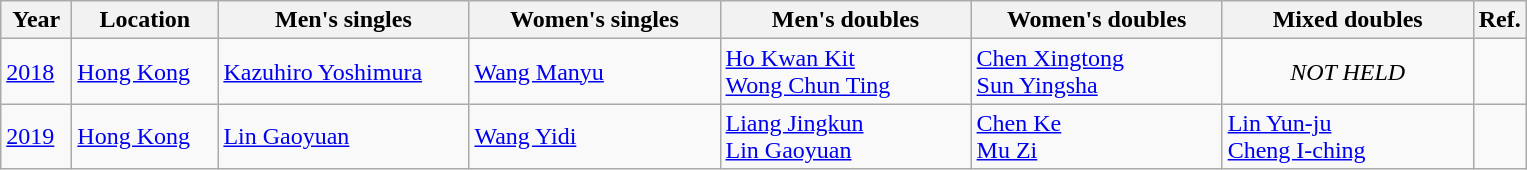<table class="wikitable">
<tr>
<th width="40">Year</th>
<th width="90">Location</th>
<th width="160">Men's singles</th>
<th width="160">Women's singles</th>
<th width="160">Men's doubles</th>
<th width="160">Women's doubles</th>
<th width="160">Mixed doubles</th>
<th width="15">Ref.</th>
</tr>
<tr>
<td><a href='#'>2018</a></td>
<td><a href='#'>Hong Kong</a></td>
<td> <a href='#'>Kazuhiro Yoshimura</a></td>
<td> <a href='#'>Wang Manyu</a></td>
<td> <a href='#'>Ho Kwan Kit</a><br> <a href='#'>Wong Chun Ting</a></td>
<td> <a href='#'>Chen Xingtong</a><br> <a href='#'>Sun Yingsha</a></td>
<td align=center><em>NOT HELD</em></td>
<td></td>
</tr>
<tr>
<td><a href='#'>2019</a></td>
<td><a href='#'>Hong Kong</a></td>
<td> <a href='#'>Lin Gaoyuan</a></td>
<td> <a href='#'>Wang Yidi</a></td>
<td> <a href='#'>Liang Jingkun</a><br> <a href='#'>Lin Gaoyuan</a></td>
<td> <a href='#'>Chen Ke</a><br> <a href='#'>Mu Zi</a></td>
<td> <a href='#'>Lin Yun-ju</a><br> <a href='#'>Cheng I-ching</a></td>
<td></td>
</tr>
</table>
